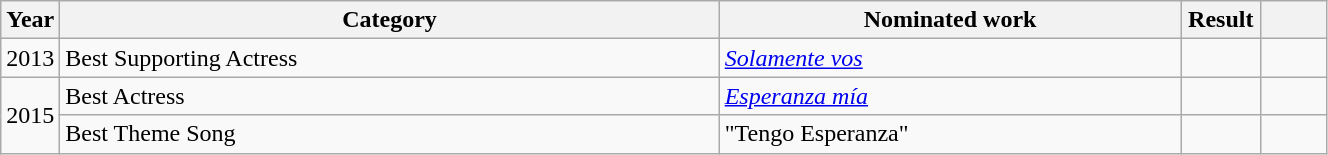<table class="wikitable plainrowheaders" style="width:70%;">
<tr>
<th scope="col" style="width:4%;">Year</th>
<th scope="col" style="width:50%;">Category</th>
<th scope="col" style="width:35%;">Nominated work</th>
<th scope="col" style="width:6%;">Result</th>
<th scope="col" style="width:6%;"></th>
</tr>
<tr>
<td align=center>2013</td>
<td>Best Supporting Actress</td>
<td><em><a href='#'>Solamente vos</a></em></td>
<td></td>
<td align=center></td>
</tr>
<tr>
<td align=center rowspan=2>2015</td>
<td>Best Actress</td>
<td><em><a href='#'>Esperanza mía</a></em></td>
<td></td>
<td align=center></td>
</tr>
<tr>
<td>Best Theme Song</td>
<td>"Tengo Esperanza"</td>
<td></td>
<td align=center></td>
</tr>
</table>
